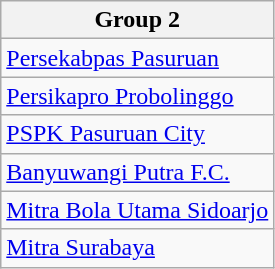<table class="wikitable">
<tr>
<th><strong>Group 2</strong></th>
</tr>
<tr>
<td><a href='#'>Persekabpas Pasuruan</a></td>
</tr>
<tr>
<td><a href='#'>Persikapro Probolinggo</a></td>
</tr>
<tr>
<td><a href='#'>PSPK Pasuruan City</a></td>
</tr>
<tr>
<td><a href='#'>Banyuwangi Putra F.C.</a></td>
</tr>
<tr>
<td><a href='#'>Mitra Bola Utama Sidoarjo</a></td>
</tr>
<tr>
<td><a href='#'>Mitra Surabaya</a></td>
</tr>
</table>
